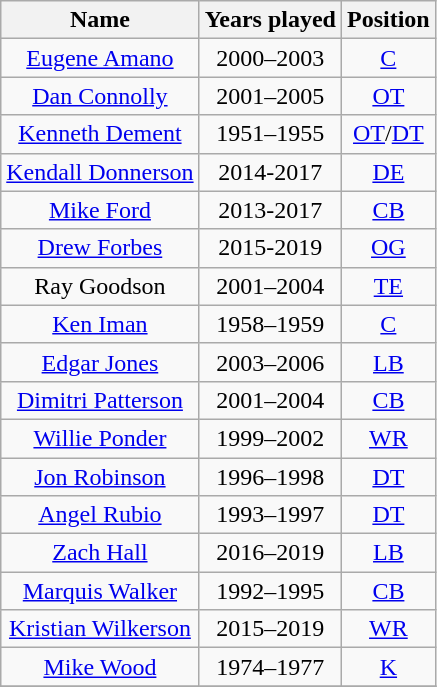<table class="wikitable" style="text-align:center">
<tr>
<th>Name</th>
<th>Years played</th>
<th>Position</th>
</tr>
<tr>
<td><a href='#'>Eugene Amano</a></td>
<td>2000–2003</td>
<td><a href='#'>C</a></td>
</tr>
<tr>
<td><a href='#'>Dan Connolly</a></td>
<td>2001–2005</td>
<td><a href='#'>OT</a></td>
</tr>
<tr>
<td><a href='#'>Kenneth Dement</a></td>
<td>1951–1955</td>
<td><a href='#'>OT</a>/<a href='#'>DT</a></td>
</tr>
<tr>
<td><a href='#'>Kendall Donnerson</a></td>
<td>2014-2017</td>
<td><a href='#'>DE</a></td>
</tr>
<tr>
<td><a href='#'>Mike Ford</a></td>
<td>2013-2017</td>
<td><a href='#'>CB</a></td>
</tr>
<tr>
<td><a href='#'>Drew Forbes</a></td>
<td>2015-2019</td>
<td><a href='#'>OG</a></td>
</tr>
<tr>
<td>Ray Goodson</td>
<td>2001–2004</td>
<td><a href='#'>TE</a></td>
</tr>
<tr>
<td><a href='#'>Ken Iman</a></td>
<td>1958–1959</td>
<td><a href='#'>C</a></td>
</tr>
<tr>
<td><a href='#'>Edgar Jones</a></td>
<td>2003–2006</td>
<td><a href='#'>LB</a></td>
</tr>
<tr>
<td><a href='#'>Dimitri Patterson</a></td>
<td>2001–2004</td>
<td><a href='#'>CB</a></td>
</tr>
<tr>
<td><a href='#'>Willie Ponder</a></td>
<td>1999–2002</td>
<td><a href='#'>WR</a></td>
</tr>
<tr>
<td><a href='#'>Jon Robinson</a></td>
<td>1996–1998</td>
<td><a href='#'>DT</a></td>
</tr>
<tr>
<td><a href='#'>Angel Rubio</a></td>
<td>1993–1997</td>
<td><a href='#'>DT</a></td>
</tr>
<tr>
<td><a href='#'>Zach Hall</a></td>
<td>2016–2019</td>
<td><a href='#'>LB</a></td>
</tr>
<tr>
<td><a href='#'>Marquis Walker</a></td>
<td>1992–1995</td>
<td><a href='#'>CB</a></td>
</tr>
<tr>
<td><a href='#'>Kristian Wilkerson</a></td>
<td>2015–2019</td>
<td><a href='#'>WR</a></td>
</tr>
<tr>
<td><a href='#'>Mike Wood</a></td>
<td>1974–1977</td>
<td><a href='#'>K</a></td>
</tr>
<tr>
</tr>
</table>
